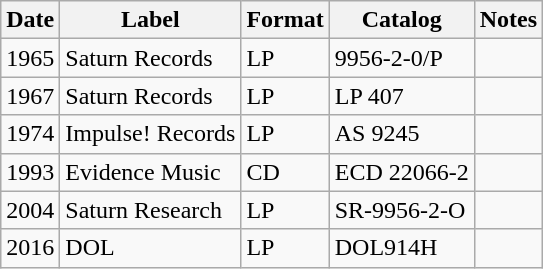<table class="wikitable">
<tr>
<th>Date</th>
<th>Label</th>
<th>Format</th>
<th>Catalog</th>
<th>Notes</th>
</tr>
<tr>
<td>1965</td>
<td>Saturn Records</td>
<td>LP</td>
<td>9956-2-0/P</td>
<td></td>
</tr>
<tr>
<td>1967</td>
<td>Saturn Records</td>
<td>LP</td>
<td>LP 407</td>
<td></td>
</tr>
<tr>
<td>1974</td>
<td>Impulse! Records</td>
<td>LP</td>
<td>AS 9245</td>
<td></td>
</tr>
<tr>
<td>1993</td>
<td>Evidence Music</td>
<td>CD</td>
<td>ECD 22066-2</td>
<td></td>
</tr>
<tr>
<td>2004</td>
<td>Saturn Research</td>
<td>LP</td>
<td>SR-9956-2-O</td>
<td></td>
</tr>
<tr>
<td>2016</td>
<td>DOL</td>
<td>LP</td>
<td>DOL914H</td>
<td></td>
</tr>
</table>
